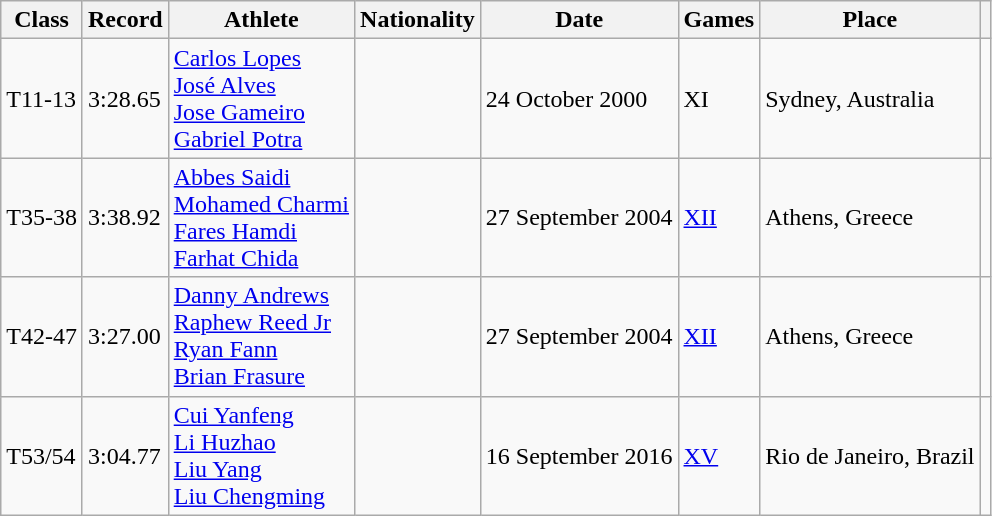<table class="wikitable">
<tr>
<th>Class</th>
<th>Record</th>
<th>Athlete</th>
<th>Nationality</th>
<th>Date</th>
<th>Games</th>
<th>Place</th>
<th></th>
</tr>
<tr>
<td>T11-13</td>
<td>3:28.65</td>
<td><a href='#'>Carlos Lopes</a><br><a href='#'>José Alves</a><br><a href='#'>Jose Gameiro</a><br><a href='#'>Gabriel Potra</a></td>
<td></td>
<td>24 October 2000</td>
<td>XI</td>
<td> Sydney, Australia</td>
<td></td>
</tr>
<tr>
<td>T35-38</td>
<td>3:38.92</td>
<td><a href='#'>Abbes Saidi</a><br><a href='#'>Mohamed Charmi</a><br><a href='#'>Fares Hamdi</a><br><a href='#'>Farhat Chida</a></td>
<td></td>
<td>27 September 2004</td>
<td><a href='#'>XII</a></td>
<td> Athens, Greece</td>
<td></td>
</tr>
<tr>
<td>T42-47</td>
<td>3:27.00</td>
<td><a href='#'>Danny Andrews</a><br><a href='#'>Raphew Reed Jr</a><br><a href='#'>Ryan Fann</a><br><a href='#'>Brian Frasure</a></td>
<td></td>
<td>27 September 2004</td>
<td><a href='#'>XII</a></td>
<td> Athens, Greece</td>
<td></td>
</tr>
<tr>
<td>T53/54</td>
<td>3:04.77</td>
<td><a href='#'>Cui Yanfeng</a><br><a href='#'>Li Huzhao</a><br><a href='#'>Liu Yang</a><br><a href='#'>Liu Chengming</a></td>
<td></td>
<td>16 September 2016</td>
<td><a href='#'>XV</a></td>
<td> Rio de Janeiro, Brazil</td>
<td></td>
</tr>
</table>
